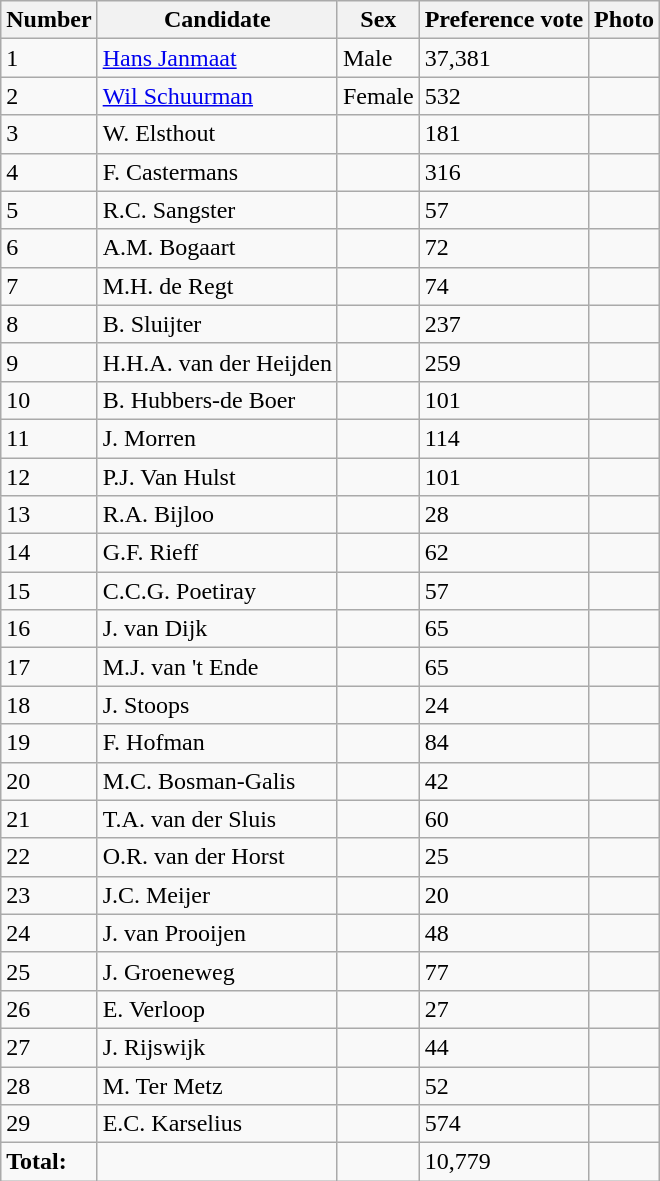<table class="wikitable vatop">
<tr>
<th>Number</th>
<th>Candidate</th>
<th>Sex</th>
<th>Preference vote</th>
<th>Photo</th>
</tr>
<tr>
<td>1</td>
<td><a href='#'>Hans Janmaat</a></td>
<td>Male</td>
<td>37,381</td>
<td></td>
</tr>
<tr>
<td>2</td>
<td><a href='#'>Wil Schuurman</a></td>
<td>Female</td>
<td>532</td>
<td></td>
</tr>
<tr>
<td>3</td>
<td>W. Elsthout</td>
<td></td>
<td>181</td>
<td></td>
</tr>
<tr>
<td>4</td>
<td>F. Castermans</td>
<td></td>
<td>316</td>
<td></td>
</tr>
<tr>
<td>5</td>
<td>R.C. Sangster</td>
<td></td>
<td>57</td>
<td></td>
</tr>
<tr>
<td>6</td>
<td>A.M. Bogaart</td>
<td></td>
<td>72</td>
<td></td>
</tr>
<tr>
<td>7</td>
<td>M.H. de Regt</td>
<td></td>
<td>74</td>
<td></td>
</tr>
<tr>
<td>8</td>
<td>B. Sluijter</td>
<td></td>
<td>237</td>
<td></td>
</tr>
<tr>
<td>9</td>
<td>H.H.A. van der Heijden</td>
<td></td>
<td>259</td>
<td></td>
</tr>
<tr>
<td>10</td>
<td>B. Hubbers-de Boer</td>
<td></td>
<td>101</td>
<td></td>
</tr>
<tr>
<td>11</td>
<td>J. Morren</td>
<td></td>
<td>114</td>
<td></td>
</tr>
<tr>
<td>12</td>
<td>P.J. Van Hulst</td>
<td></td>
<td>101</td>
<td></td>
</tr>
<tr>
<td>13</td>
<td>R.A. Bijloo</td>
<td></td>
<td>28</td>
<td></td>
</tr>
<tr>
<td>14</td>
<td>G.F. Rieff</td>
<td></td>
<td>62</td>
<td></td>
</tr>
<tr>
<td>15</td>
<td>C.C.G. Poetiray</td>
<td></td>
<td>57</td>
<td></td>
</tr>
<tr>
<td>16</td>
<td>J. van Dijk</td>
<td></td>
<td>65</td>
<td></td>
</tr>
<tr>
<td>17</td>
<td>M.J. van 't Ende</td>
<td></td>
<td>65</td>
<td></td>
</tr>
<tr>
<td>18</td>
<td>J. Stoops</td>
<td></td>
<td>24</td>
<td></td>
</tr>
<tr>
<td>19</td>
<td>F. Hofman</td>
<td></td>
<td>84</td>
<td></td>
</tr>
<tr>
<td>20</td>
<td>M.C. Bosman-Galis</td>
<td></td>
<td>42</td>
<td></td>
</tr>
<tr>
<td>21</td>
<td>T.A. van der Sluis</td>
<td></td>
<td>60</td>
<td></td>
</tr>
<tr>
<td>22</td>
<td>O.R. van der Horst</td>
<td></td>
<td>25</td>
<td></td>
</tr>
<tr>
<td>23</td>
<td>J.C. Meijer</td>
<td></td>
<td>20</td>
<td></td>
</tr>
<tr>
<td>24</td>
<td>J. van Prooijen</td>
<td></td>
<td>48</td>
<td></td>
</tr>
<tr>
<td>25</td>
<td>J. Groeneweg</td>
<td></td>
<td>77</td>
<td></td>
</tr>
<tr>
<td>26</td>
<td>E. Verloop</td>
<td></td>
<td>27</td>
<td></td>
</tr>
<tr>
<td>27</td>
<td>J. Rijswijk</td>
<td></td>
<td>44</td>
<td></td>
</tr>
<tr>
<td>28</td>
<td>M. Ter Metz</td>
<td></td>
<td>52</td>
<td></td>
</tr>
<tr>
<td>29</td>
<td>E.C. Karselius</td>
<td></td>
<td>574</td>
<td></td>
</tr>
<tr>
<td><strong>Total:</strong></td>
<td></td>
<td></td>
<td>10,779</td>
<td></td>
</tr>
</table>
